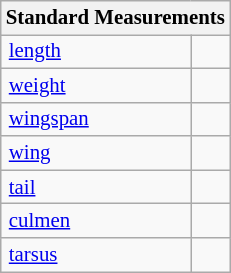<table class="wikitable" style="font-size: 87%;">
<tr>
<th colspan="2">Standard Measurements</th>
</tr>
<tr>
<td style="padding-right: 1em;padding-left:0.35em;"><a href='#'>length</a></td>
<td style="padding-right: 0.5em;padding-left:0.5em;"></td>
</tr>
<tr>
<td style="padding-right: 1em;padding-left:0.35em;"><a href='#'>weight</a></td>
<td style="padding-right: 0.5em;padding-left:0.5em;"></td>
</tr>
<tr>
<td style="padding-right: 1em;padding-left:0.35em;"><a href='#'>wingspan</a></td>
<td style="padding-right: 0.5em;padding-left:0.5em;"></td>
</tr>
<tr>
<td style="padding-right: 1em;padding-left:0.35em;"><a href='#'>wing</a></td>
<td style="padding-right: 0.5em;padding-left:0.5em;"></td>
</tr>
<tr>
<td style="padding-right: 1em;padding-left:0.35em;"><a href='#'>tail</a></td>
<td style="padding-right: 0.5em;padding-left:0.5em;"></td>
</tr>
<tr>
<td style="padding-right: 1em;padding-left:0.35em;"><a href='#'>culmen</a></td>
<td style="padding-right: 0.5em;padding-left:0.5em;"></td>
</tr>
<tr>
<td style="padding-right: 1em;padding-left:0.35em;"><a href='#'>tarsus</a></td>
<td style="padding-right: 0.5em;padding-left:0.5em;"></td>
</tr>
</table>
